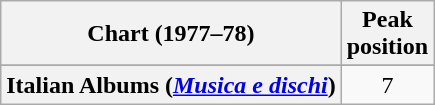<table class="wikitable sortable plainrowheaders" style="text-align:center;">
<tr>
<th scope="col">Chart (1977–78)</th>
<th scope="col">Peak<br>position</th>
</tr>
<tr>
</tr>
<tr>
</tr>
<tr>
<th scope="row">Italian Albums (<em><a href='#'>Musica e dischi</a></em>)</th>
<td>7</td>
</tr>
</table>
